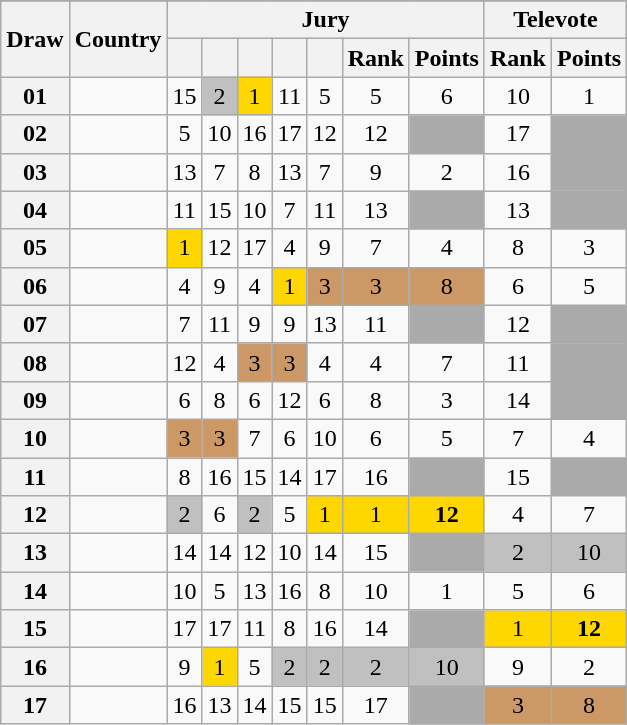<table class="sortable wikitable collapsible plainrowheaders" style="text-align:center;">
<tr>
</tr>
<tr>
<th scope="col" rowspan="2">Draw</th>
<th scope="col" rowspan="2">Country</th>
<th scope="col" colspan="7">Jury</th>
<th scope="col" colspan="2">Televote</th>
</tr>
<tr>
<th scope="col"><small></small></th>
<th scope="col"><small></small></th>
<th scope="col"><small></small></th>
<th scope="col"><small></small></th>
<th scope="col"><small></small></th>
<th scope="col">Rank</th>
<th scope="col">Points</th>
<th scope="col">Rank</th>
<th scope="col">Points</th>
</tr>
<tr>
<th scope="row" style="text-align:center;">01</th>
<td style="text-align:left;"></td>
<td>15</td>
<td style="background:silver;">2</td>
<td style="background:gold;">1</td>
<td>11</td>
<td>5</td>
<td>5</td>
<td>6</td>
<td>10</td>
<td>1</td>
</tr>
<tr>
<th scope="row" style="text-align:center;">02</th>
<td style="text-align:left;"></td>
<td>5</td>
<td>10</td>
<td>16</td>
<td>17</td>
<td>12</td>
<td>12</td>
<td style="background:#AAAAAA;"></td>
<td>17</td>
<td style="background:#AAAAAA;"></td>
</tr>
<tr>
<th scope="row" style="text-align:center;">03</th>
<td style="text-align:left;"></td>
<td>13</td>
<td>7</td>
<td>8</td>
<td>13</td>
<td>7</td>
<td>9</td>
<td>2</td>
<td>16</td>
<td style="background:#AAAAAA;"></td>
</tr>
<tr>
<th scope="row" style="text-align:center;">04</th>
<td style="text-align:left;"></td>
<td>11</td>
<td>15</td>
<td>10</td>
<td>7</td>
<td>11</td>
<td>13</td>
<td style="background:#AAAAAA;"></td>
<td>13</td>
<td style="background:#AAAAAA;"></td>
</tr>
<tr>
<th scope="row" style="text-align:center;">05</th>
<td style="text-align:left;"></td>
<td style="background:gold;">1</td>
<td>12</td>
<td>17</td>
<td>4</td>
<td>9</td>
<td>7</td>
<td>4</td>
<td>8</td>
<td>3</td>
</tr>
<tr>
<th scope="row" style="text-align:center;">06</th>
<td style="text-align:left;"></td>
<td>4</td>
<td>9</td>
<td>4</td>
<td style="background:gold;">1</td>
<td style="background:#CC9966;">3</td>
<td style="background:#CC9966;">3</td>
<td style="background:#CC9966;">8</td>
<td>6</td>
<td>5</td>
</tr>
<tr>
<th scope="row" style="text-align:center;">07</th>
<td style="text-align:left;"></td>
<td>7</td>
<td>11</td>
<td>9</td>
<td>9</td>
<td>13</td>
<td>11</td>
<td style="background:#AAAAAA;"></td>
<td>12</td>
<td style="background:#AAAAAA;"></td>
</tr>
<tr>
<th scope="row" style="text-align:center;">08</th>
<td style="text-align:left;"></td>
<td>12</td>
<td>4</td>
<td style="background:#CC9966;">3</td>
<td style="background:#CC9966;">3</td>
<td>4</td>
<td>4</td>
<td>7</td>
<td>11</td>
<td style="background:#AAAAAA;"></td>
</tr>
<tr>
<th scope="row" style="text-align:center;">09</th>
<td style="text-align:left;"></td>
<td>6</td>
<td>8</td>
<td>6</td>
<td>12</td>
<td>6</td>
<td>8</td>
<td>3</td>
<td>14</td>
<td style="background:#AAAAAA;"></td>
</tr>
<tr>
<th scope="row" style="text-align:center;">10</th>
<td style="text-align:left;"></td>
<td style="background:#CC9966;">3</td>
<td style="background:#CC9966;">3</td>
<td>7</td>
<td>6</td>
<td>10</td>
<td>6</td>
<td>5</td>
<td>7</td>
<td>4</td>
</tr>
<tr>
<th scope="row" style="text-align:center;">11</th>
<td style="text-align:left;"></td>
<td>8</td>
<td>16</td>
<td>15</td>
<td>14</td>
<td>17</td>
<td>16</td>
<td style="background:#AAAAAA;"></td>
<td>15</td>
<td style="background:#AAAAAA;"></td>
</tr>
<tr>
<th scope="row" style="text-align:center;">12</th>
<td style="text-align:left;"></td>
<td style="background:silver;">2</td>
<td>6</td>
<td style="background:silver;">2</td>
<td>5</td>
<td style="background:gold;">1</td>
<td style="background:gold;">1</td>
<td style="background:gold;"><strong>12</strong></td>
<td>4</td>
<td>7</td>
</tr>
<tr>
<th scope="row" style="text-align:center;">13</th>
<td style="text-align:left;"></td>
<td>14</td>
<td>14</td>
<td>12</td>
<td>10</td>
<td>14</td>
<td>15</td>
<td style="background:#AAAAAA;"></td>
<td style="background:silver;">2</td>
<td style="background:silver;">10</td>
</tr>
<tr>
<th scope="row" style="text-align:center;">14</th>
<td style="text-align:left;"></td>
<td>10</td>
<td>5</td>
<td>13</td>
<td>16</td>
<td>8</td>
<td>10</td>
<td>1</td>
<td>5</td>
<td>6</td>
</tr>
<tr>
<th scope="row" style="text-align:center;">15</th>
<td style="text-align:left;"></td>
<td>17</td>
<td>17</td>
<td>11</td>
<td>8</td>
<td>16</td>
<td>14</td>
<td style="background:#AAAAAA;"></td>
<td style="background:gold;">1</td>
<td style="background:gold;"><strong>12</strong></td>
</tr>
<tr>
<th scope="row" style="text-align:center;">16</th>
<td style="text-align:left;"></td>
<td>9</td>
<td style="background:gold;">1</td>
<td>5</td>
<td style="background:silver;">2</td>
<td style="background:silver;">2</td>
<td style="background:silver;">2</td>
<td style="background:silver;">10</td>
<td>9</td>
<td>2</td>
</tr>
<tr>
<th scope="row" style="text-align:center;">17</th>
<td style="text-align:left;"></td>
<td>16</td>
<td>13</td>
<td>14</td>
<td>15</td>
<td>15</td>
<td>17</td>
<td style="background:#AAAAAA;"></td>
<td style="background:#CC9966;">3</td>
<td style="background:#CC9966;">8</td>
</tr>
</table>
